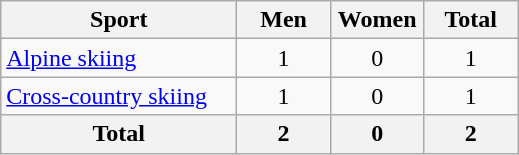<table class="wikitable sortable" style="text-align:center;">
<tr>
<th width=150>Sport</th>
<th width=55>Men</th>
<th width=55>Women</th>
<th width=55>Total</th>
</tr>
<tr>
<td align=left><a href='#'>Alpine skiing</a></td>
<td>1</td>
<td>0</td>
<td>1</td>
</tr>
<tr>
<td align=left><a href='#'>Cross-country skiing</a></td>
<td>1</td>
<td>0</td>
<td>1</td>
</tr>
<tr>
<th>Total</th>
<th>2</th>
<th>0</th>
<th>2</th>
</tr>
</table>
